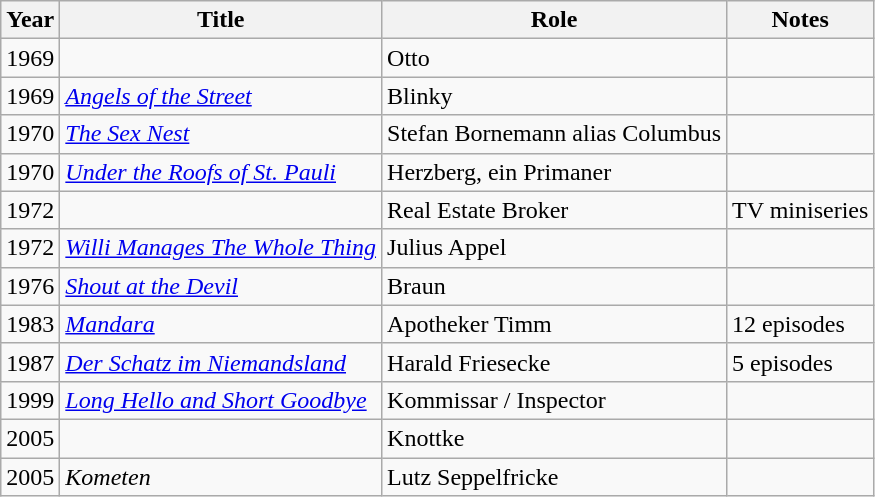<table class="wikitable">
<tr>
<th>Year</th>
<th>Title</th>
<th>Role</th>
<th>Notes</th>
</tr>
<tr>
<td>1969</td>
<td><em></em></td>
<td>Otto</td>
<td></td>
</tr>
<tr>
<td>1969</td>
<td><em><a href='#'>Angels of the Street</a></em></td>
<td>Blinky</td>
<td></td>
</tr>
<tr>
<td>1970</td>
<td><em><a href='#'>The Sex Nest</a></em></td>
<td>Stefan Bornemann alias Columbus</td>
<td></td>
</tr>
<tr>
<td>1970</td>
<td><em><a href='#'>Under the Roofs of St. Pauli</a></em></td>
<td>Herzberg, ein Primaner</td>
<td></td>
</tr>
<tr>
<td>1972</td>
<td><em></em></td>
<td>Real Estate Broker</td>
<td>TV miniseries</td>
</tr>
<tr>
<td>1972</td>
<td><em><a href='#'>Willi Manages The Whole Thing</a></em></td>
<td>Julius Appel</td>
<td></td>
</tr>
<tr>
<td>1976</td>
<td><em><a href='#'>Shout at the Devil</a></em></td>
<td>Braun</td>
<td></td>
</tr>
<tr>
<td>1983</td>
<td><em><a href='#'>Mandara</a></em></td>
<td>Apotheker Timm</td>
<td>12 episodes</td>
</tr>
<tr>
<td>1987</td>
<td><em><a href='#'>Der Schatz im Niemandsland</a></em></td>
<td>Harald Friesecke</td>
<td>5 episodes</td>
</tr>
<tr>
<td>1999</td>
<td><em><a href='#'>Long Hello and Short Goodbye</a></em></td>
<td>Kommissar / Inspector</td>
<td></td>
</tr>
<tr>
<td>2005</td>
<td><em></em></td>
<td>Knottke</td>
<td></td>
</tr>
<tr>
<td>2005</td>
<td><em>Kometen</em></td>
<td>Lutz Seppelfricke</td>
<td></td>
</tr>
</table>
